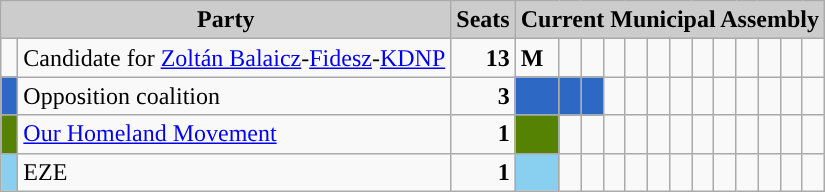<table class="wikitable">
<tr>
<th style="background:#ccc" colspan="2">Party</th>
<th style="background:#ccc">Seats</th>
<th style="background:#ccc" colspan="13">Current Municipal Assembly</th>
</tr>
<tr>
<td style="background-color: "> </td>
<td>Candidate for <a href='#'>Zoltán Balaicz</a>-<a href='#'>Fidesz</a>-<a href='#'>KDNP</a></td>
<td style="text-align: right"><strong>13</strong></td>
<td style="background-color: "><span><strong>M</strong></span></td>
<td style="background-color: "> </td>
<td style="background-color: "> </td>
<td style="background-color: "> </td>
<td style="background-color: "> </td>
<td style="background-color: "> </td>
<td style="background-color: "> </td>
<td style="background-color: "> </td>
<td style="background-color: "> </td>
<td style="background-color: "> </td>
<td style="background-color: "> </td>
<td style="background-color: "> </td>
<td style="background-color: "> </td>
</tr>
<tr>
<td style="background-color: #2D68C4"> </td>
<td>Opposition coalition</td>
<td style="text-align: right"><strong>3</strong></td>
<td style="background-color: #2D68C4"> </td>
<td style="background-color: #2D68C4"> </td>
<td style="background-color: #2D68C4"> </td>
<td> </td>
<td> </td>
<td> </td>
<td> </td>
<td> </td>
<td> </td>
<td> </td>
<td> </td>
<td> </td>
<td> </td>
</tr>
<tr>
<td style="background-color: #568203"> </td>
<td><a href='#'>Our Homeland Movement</a></td>
<td style="text-align: right"><strong>1</strong></td>
<td style="background-color: #568203"> </td>
<td> </td>
<td> </td>
<td> </td>
<td> </td>
<td> </td>
<td> </td>
<td> </td>
<td> </td>
<td> </td>
<td> </td>
<td> </td>
<td> </td>
</tr>
<tr>
<td style="background-color: #89CFF0"> </td>
<td>EZE</td>
<td style="text-align: right"><strong>1</strong></td>
<td style="background-color: #89CFF0"> </td>
<td> </td>
<td> </td>
<td> </td>
<td> </td>
<td> </td>
<td> </td>
<td> </td>
<td> </td>
<td> </td>
<td> </td>
<td> </td>
<td> </td>
</tr>
</table>
